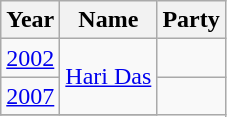<table class="wikitable sortable">
<tr>
<th>Year</th>
<th>Name</th>
<th colspan=2>Party</th>
</tr>
<tr>
<td><a href='#'>2002</a></td>
<td rowspan=2><a href='#'>Hari Das</a></td>
<td></td>
</tr>
<tr>
<td><a href='#'>2007</a></td>
</tr>
<tr>
</tr>
</table>
